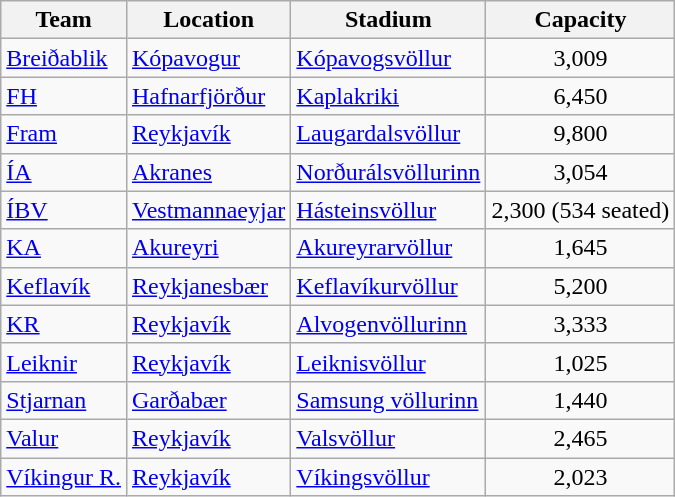<table class="wikitable sortable">
<tr>
<th>Team</th>
<th>Location</th>
<th>Stadium</th>
<th>Capacity</th>
</tr>
<tr>
<td><a href='#'>Breiðablik</a></td>
<td><a href='#'>Kópavogur</a></td>
<td><a href='#'>Kópavogsvöllur</a></td>
<td align="center">3,009</td>
</tr>
<tr>
<td><a href='#'>FH</a></td>
<td><a href='#'>Hafnarfjörður</a></td>
<td><a href='#'>Kaplakriki</a></td>
<td align="center">6,450</td>
</tr>
<tr>
<td><a href='#'>Fram</a></td>
<td><a href='#'>Reykjavík</a></td>
<td><a href='#'>Laugardalsvöllur</a></td>
<td align="center">9,800</td>
</tr>
<tr>
<td><a href='#'>ÍA</a></td>
<td><a href='#'>Akranes</a></td>
<td><a href='#'>Norðurálsvöllurinn</a></td>
<td align="center">3,054</td>
</tr>
<tr>
<td><a href='#'>ÍBV</a></td>
<td><a href='#'>Vestmannaeyjar</a></td>
<td><a href='#'>Hásteinsvöllur</a></td>
<td align="center">2,300 (534 seated)</td>
</tr>
<tr>
<td><a href='#'>KA</a></td>
<td><a href='#'>Akureyri</a></td>
<td><a href='#'>Akureyrarvöllur</a></td>
<td align="center">1,645</td>
</tr>
<tr>
<td><a href='#'>Keflavík</a></td>
<td><a href='#'>Reykjanesbær</a></td>
<td><a href='#'>Keflavíkurvöllur</a></td>
<td align="center">5,200</td>
</tr>
<tr>
<td><a href='#'>KR</a></td>
<td><a href='#'>Reykjavík</a></td>
<td><a href='#'>Alvogenvöllurinn</a></td>
<td align="center">3,333</td>
</tr>
<tr>
<td><a href='#'>Leiknir</a></td>
<td><a href='#'>Reykjavík</a></td>
<td><a href='#'>Leiknisvöllur</a></td>
<td align=center>1,025</td>
</tr>
<tr>
<td><a href='#'>Stjarnan</a></td>
<td><a href='#'>Garðabær</a></td>
<td><a href='#'>Samsung völlurinn</a></td>
<td align="center">1,440</td>
</tr>
<tr>
<td><a href='#'>Valur</a></td>
<td><a href='#'>Reykjavík</a></td>
<td><a href='#'>Valsvöllur</a></td>
<td align="center">2,465</td>
</tr>
<tr>
<td><a href='#'>Víkingur R.</a></td>
<td><a href='#'>Reykjavík</a></td>
<td><a href='#'>Víkingsvöllur</a></td>
<td align="center">2,023</td>
</tr>
</table>
